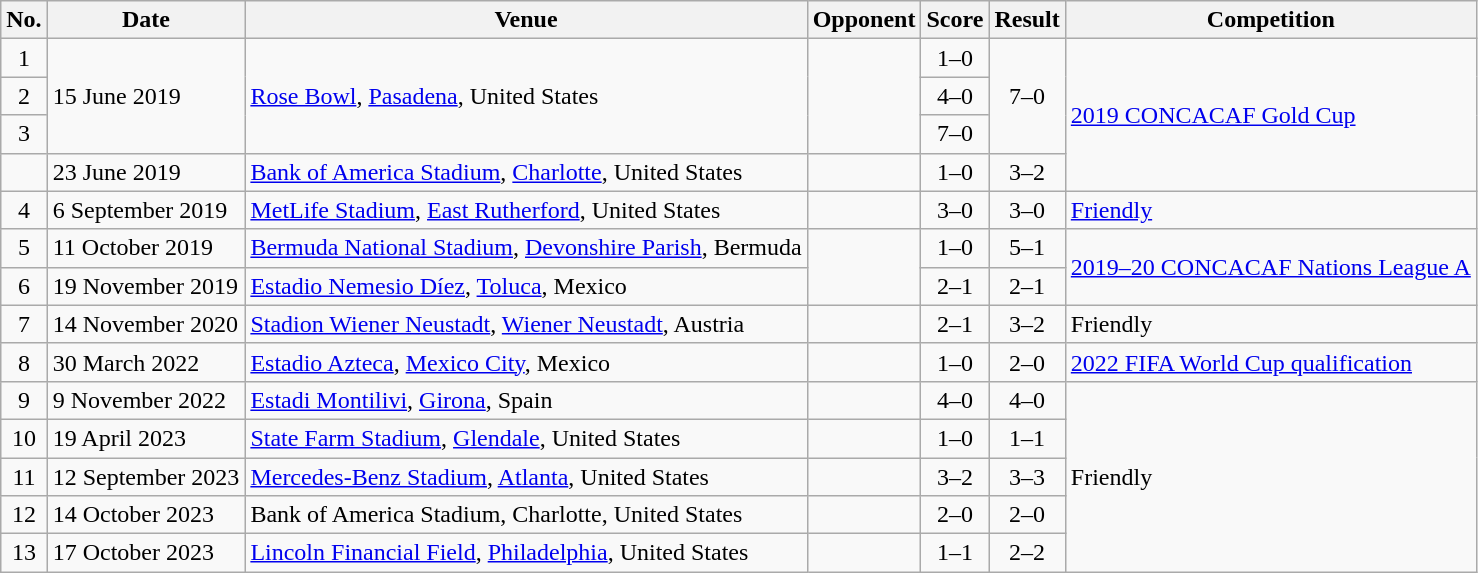<table class="wikitable sortable">
<tr>
<th scope="col">No.</th>
<th scope="col">Date</th>
<th scope="col">Venue</th>
<th scope="col">Opponent</th>
<th scope="col">Score</th>
<th scope="col">Result</th>
<th scope="col">Competition</th>
</tr>
<tr>
<td align="center">1</td>
<td rowspan=3>15 June 2019</td>
<td rowspan=3><a href='#'>Rose Bowl</a>, <a href='#'>Pasadena</a>, United States</td>
<td rowspan=3></td>
<td align="center">1–0</td>
<td rowspan=3 align="center">7–0</td>
<td rowspan=4><a href='#'>2019 CONCACAF Gold Cup</a></td>
</tr>
<tr>
<td align="center">2</td>
<td align="center">4–0</td>
</tr>
<tr>
<td align="center">3</td>
<td align="center">7–0</td>
</tr>
<tr>
<td align="center"></td>
<td>23 June 2019</td>
<td><a href='#'>Bank of America Stadium</a>, <a href='#'>Charlotte</a>, United States</td>
<td></td>
<td align="center">1–0</td>
<td align="center">3–2</td>
</tr>
<tr>
<td align="center">4</td>
<td>6 September 2019</td>
<td><a href='#'>MetLife Stadium</a>, <a href='#'>East Rutherford</a>, United States</td>
<td></td>
<td align="center">3–0</td>
<td align="center">3–0</td>
<td><a href='#'>Friendly</a></td>
</tr>
<tr>
<td align="center">5</td>
<td>11 October 2019</td>
<td><a href='#'>Bermuda National Stadium</a>, <a href='#'>Devonshire Parish</a>, Bermuda</td>
<td rowspan="2"></td>
<td align="center">1–0</td>
<td align="center">5–1</td>
<td rowspan="2"><a href='#'>2019–20 CONCACAF Nations League A</a></td>
</tr>
<tr>
<td align="center">6</td>
<td>19 November 2019</td>
<td><a href='#'>Estadio Nemesio Díez</a>, <a href='#'>Toluca</a>, Mexico</td>
<td align="center">2–1</td>
<td align="center">2–1</td>
</tr>
<tr>
<td align="center">7</td>
<td>14 November 2020</td>
<td><a href='#'>Stadion Wiener Neustadt</a>, <a href='#'>Wiener Neustadt</a>, Austria</td>
<td></td>
<td align="center">2–1</td>
<td align="center">3–2</td>
<td>Friendly</td>
</tr>
<tr>
<td align="center">8</td>
<td>30 March 2022</td>
<td><a href='#'>Estadio Azteca</a>, <a href='#'>Mexico City</a>, Mexico</td>
<td></td>
<td align="center">1–0</td>
<td align="center">2–0</td>
<td><a href='#'>2022 FIFA World Cup qualification</a></td>
</tr>
<tr>
<td align="center">9</td>
<td>9 November 2022</td>
<td><a href='#'>Estadi Montilivi</a>, <a href='#'>Girona</a>, Spain</td>
<td></td>
<td align="center">4–0</td>
<td align="center">4–0</td>
<td rowspan=5>Friendly</td>
</tr>
<tr>
<td align="center">10</td>
<td>19 April 2023</td>
<td><a href='#'>State Farm Stadium</a>, <a href='#'>Glendale</a>, United States</td>
<td></td>
<td align="center">1–0</td>
<td align="center">1–1</td>
</tr>
<tr>
<td align="center">11</td>
<td>12 September 2023</td>
<td><a href='#'>Mercedes-Benz Stadium</a>, <a href='#'>Atlanta</a>, United States</td>
<td></td>
<td align="center">3–2</td>
<td align="center">3–3</td>
</tr>
<tr>
<td align="center">12</td>
<td>14 October 2023</td>
<td>Bank of America Stadium, Charlotte, United States</td>
<td></td>
<td align="center">2–0</td>
<td align="center">2–0</td>
</tr>
<tr>
<td align="center">13</td>
<td>17 October 2023</td>
<td><a href='#'>Lincoln Financial Field</a>, <a href='#'>Philadelphia</a>, United States</td>
<td></td>
<td align="center">1–1</td>
<td align="center">2–2</td>
</tr>
</table>
